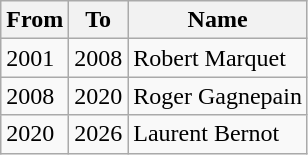<table class="wikitable">
<tr>
<th>From</th>
<th>To</th>
<th>Name</th>
</tr>
<tr>
<td>2001</td>
<td>2008</td>
<td>Robert Marquet</td>
</tr>
<tr>
<td>2008</td>
<td>2020</td>
<td>Roger Gagnepain</td>
</tr>
<tr>
<td>2020</td>
<td>2026</td>
<td>Laurent Bernot</td>
</tr>
</table>
